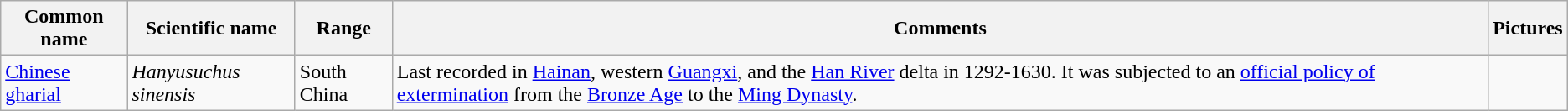<table class="wikitable sortable">
<tr>
<th>Common name</th>
<th>Scientific name</th>
<th>Range</th>
<th class="unsortable">Comments</th>
<th>Pictures</th>
</tr>
<tr>
<td><a href='#'>Chinese gharial</a></td>
<td><em>Hanyusuchus sinensis</em></td>
<td>South China</td>
<td>Last recorded in <a href='#'>Hainan</a>, western <a href='#'>Guangxi</a>, and the <a href='#'>Han River</a> delta in 1292-1630. It was subjected to an <a href='#'>official policy of extermination</a> from the <a href='#'>Bronze Age</a> to the <a href='#'>Ming Dynasty</a>.</td>
<td></td>
</tr>
</table>
